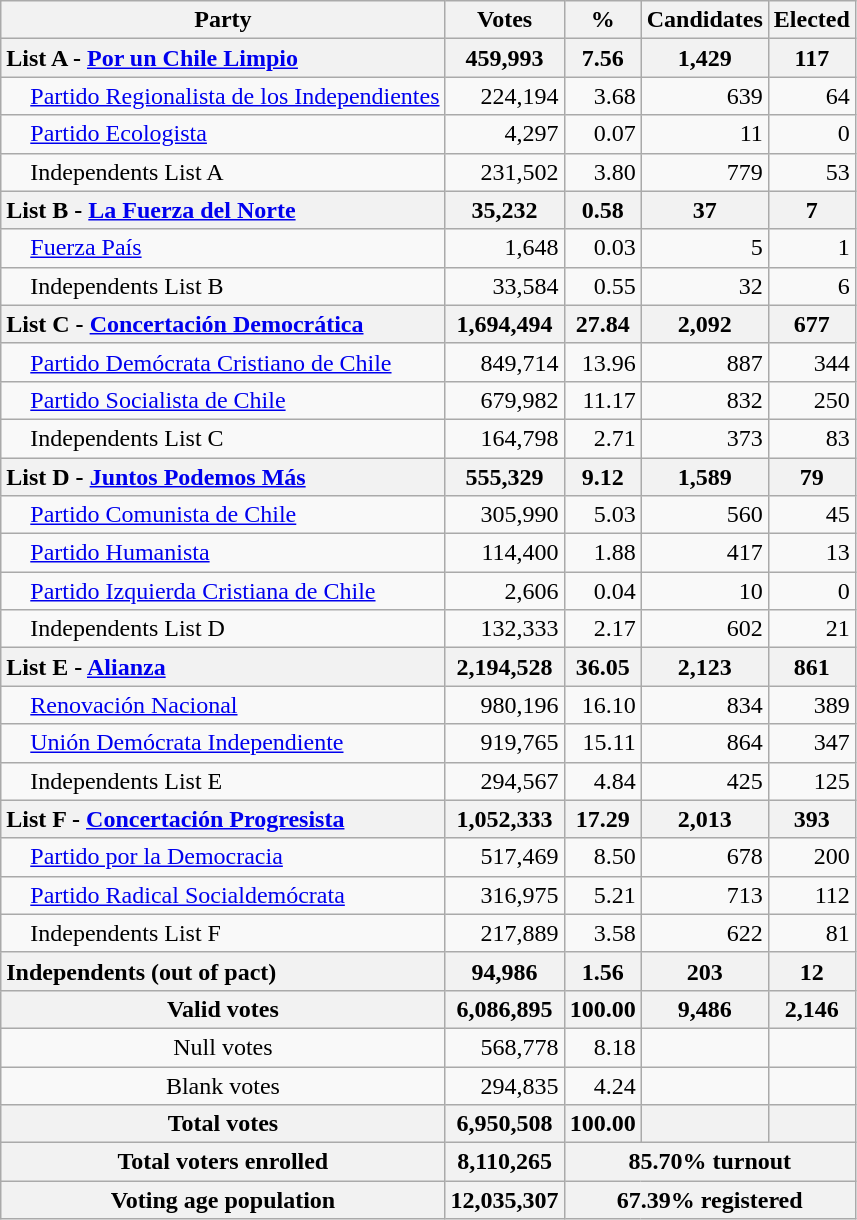<table class="sortable wikitable" style="text-align: right">
<tr>
<th>Party</th>
<th>Votes</th>
<th>%</th>
<th>Candidates</th>
<th>Elected</th>
</tr>
<tr>
<th style="text-align: left">List A - <a href='#'>Por un Chile Limpio</a></th>
<th>459,993</th>
<th>7.56</th>
<th>1,429</th>
<th>117</th>
</tr>
<tr>
<td align="left">    <a href='#'>Partido Regionalista de los Independientes</a></td>
<td>224,194</td>
<td>3.68</td>
<td>639</td>
<td>64</td>
</tr>
<tr>
<td align="left">    <a href='#'>Partido Ecologista</a></td>
<td>4,297</td>
<td>0.07</td>
<td>11</td>
<td>0</td>
</tr>
<tr>
<td align="left">    Independents List A</td>
<td>231,502</td>
<td>3.80</td>
<td>779</td>
<td>53</td>
</tr>
<tr>
<th style="text-align: left">List B - <a href='#'>La Fuerza del Norte</a></th>
<th>35,232</th>
<th>0.58</th>
<th>37</th>
<th>7</th>
</tr>
<tr>
<td align="left">    <a href='#'>Fuerza País</a></td>
<td>1,648</td>
<td>0.03</td>
<td>5</td>
<td>1</td>
</tr>
<tr>
<td align="left">    Independents List B</td>
<td>33,584</td>
<td>0.55</td>
<td>32</td>
<td>6</td>
</tr>
<tr>
<th style="text-align: left">List C - <a href='#'>Concertación Democrática</a></th>
<th>1,694,494</th>
<th>27.84</th>
<th>2,092</th>
<th>677</th>
</tr>
<tr>
<td align="left">    <a href='#'>Partido Demócrata Cristiano de Chile</a></td>
<td>849,714</td>
<td>13.96</td>
<td>887</td>
<td>344</td>
</tr>
<tr>
<td align="left">    <a href='#'>Partido Socialista de Chile</a></td>
<td>679,982</td>
<td>11.17</td>
<td>832</td>
<td>250</td>
</tr>
<tr>
<td align="left">    Independents List C</td>
<td>164,798</td>
<td>2.71</td>
<td>373</td>
<td>83</td>
</tr>
<tr>
<th style="text-align: left">List D - <a href='#'>Juntos Podemos Más</a></th>
<th>555,329</th>
<th>9.12</th>
<th>1,589</th>
<th>79</th>
</tr>
<tr>
<td align="left">    <a href='#'>Partido Comunista de Chile</a></td>
<td>305,990</td>
<td>5.03</td>
<td>560</td>
<td>45</td>
</tr>
<tr>
<td align="left">    <a href='#'>Partido Humanista</a></td>
<td>114,400</td>
<td>1.88</td>
<td>417</td>
<td>13</td>
</tr>
<tr>
<td align="left">    <a href='#'>Partido Izquierda Cristiana de Chile</a></td>
<td>2,606</td>
<td>0.04</td>
<td>10</td>
<td>0</td>
</tr>
<tr>
<td align="left">    Independents List D</td>
<td>132,333</td>
<td>2.17</td>
<td>602</td>
<td>21</td>
</tr>
<tr>
<th style="text-align: left">List E - <a href='#'>Alianza</a></th>
<th>2,194,528</th>
<th>36.05</th>
<th>2,123</th>
<th>861</th>
</tr>
<tr>
<td align="left">    <a href='#'>Renovación Nacional</a></td>
<td>980,196</td>
<td>16.10</td>
<td>834</td>
<td>389</td>
</tr>
<tr>
<td align="left">    <a href='#'>Unión Demócrata Independiente</a></td>
<td>919,765</td>
<td>15.11</td>
<td>864</td>
<td>347</td>
</tr>
<tr>
<td align="left">    Independents List E</td>
<td>294,567</td>
<td>4.84</td>
<td>425</td>
<td>125</td>
</tr>
<tr>
<th style="text-align: left">List F - <a href='#'>Concertación Progresista</a></th>
<th>1,052,333</th>
<th>17.29</th>
<th>2,013</th>
<th>393</th>
</tr>
<tr>
<td align="left">    <a href='#'>Partido por la Democracia</a></td>
<td>517,469</td>
<td>8.50</td>
<td>678</td>
<td>200</td>
</tr>
<tr>
<td align="left">    <a href='#'>Partido Radical Socialdemócrata</a></td>
<td>316,975</td>
<td>5.21</td>
<td>713</td>
<td>112</td>
</tr>
<tr>
<td align="left">    Independents List F</td>
<td>217,889</td>
<td>3.58</td>
<td>622</td>
<td>81</td>
</tr>
<tr>
<th style="text-align: left">Independents (out of pact)</th>
<th>94,986</th>
<th>1.56</th>
<th>203</th>
<th>12</th>
</tr>
<tr class="sortbottom">
<th align="left">Valid votes</th>
<th>6,086,895</th>
<th>100.00</th>
<th>9,486</th>
<th>2,146</th>
</tr>
<tr class="sortbottom">
<td align="center">Null votes</td>
<td>568,778</td>
<td>8.18</td>
<td></td>
<td></td>
</tr>
<tr class="sortbottom">
<td align="center">Blank votes</td>
<td>294,835</td>
<td>4.24</td>
<td></td>
<td></td>
</tr>
<tr class="sortbottom">
<th align="left">Total votes</th>
<th>6,950,508</th>
<th>100.00</th>
<th></th>
<th></th>
</tr>
<tr class="sortbottom">
<th align="left">Total voters enrolled</th>
<th>8,110,265</th>
<th colspan="3">85.70% turnout</th>
</tr>
<tr class="sortbottom">
<th align="left">Voting age population</th>
<th>12,035,307</th>
<th colspan="3">67.39% registered</th>
</tr>
</table>
